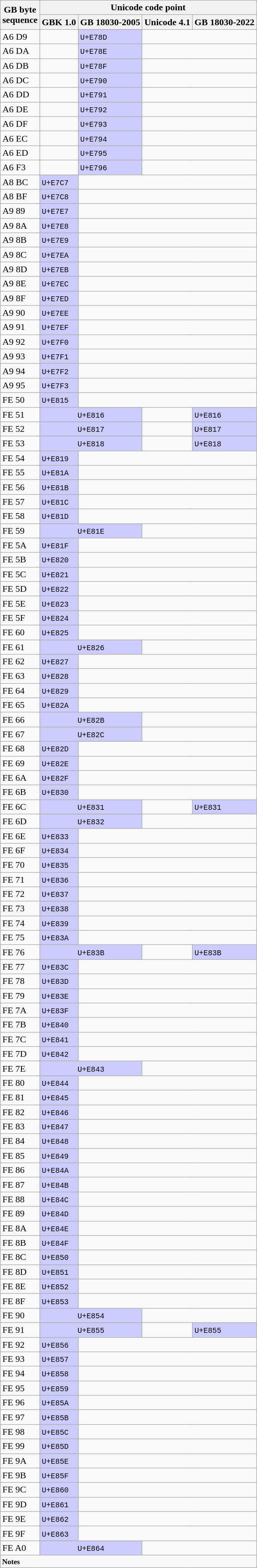<table class="wikitable">
<tr>
<th rowspan=2>GB byte<br>sequence</th>
<th colspan=4>Unicode code point </th>
</tr>
<tr>
<th>GBK 1.0</th>
<th>GB 18030-2005</th>
<th>Unicode 4.1</th>
<th>GB 18030-2022</th>
</tr>
<tr>
<td>A6 D9</td>
<td></td>
<td style="background:#ccf;"><code>U+E78D</code></td>
<td colspan="2" style="text-align:center;"></td>
</tr>
<tr>
<td>A6 DA</td>
<td></td>
<td style="background:#ccf;"><code>U+E78E</code></td>
<td colspan="2" style="text-align:center;"></td>
</tr>
<tr>
<td>A6 DB</td>
<td></td>
<td style="background:#ccf;"><code>U+E78F</code></td>
<td colspan="2" style="text-align:center;"></td>
</tr>
<tr>
<td>A6 DC</td>
<td></td>
<td style="background:#ccf;"><code>U+E790</code></td>
<td colspan="2" style="text-align:center;"></td>
</tr>
<tr>
<td>A6 DD</td>
<td></td>
<td style="background:#ccf;"><code>U+E791</code></td>
<td colspan="2" style="text-align:center;"></td>
</tr>
<tr>
<td>A6 DE</td>
<td></td>
<td style="background:#ccf;"><code>U+E792</code></td>
<td colspan="2" style="text-align:center;"></td>
</tr>
<tr>
<td>A6 DF</td>
<td></td>
<td style="background:#ccf;"><code>U+E793</code></td>
<td colspan="2" style="text-align:center;"></td>
</tr>
<tr>
<td>A6 EC</td>
<td></td>
<td style="background:#ccf;"><code>U+E794</code></td>
<td colspan="2" style="text-align:center;"></td>
</tr>
<tr>
<td>A6 ED</td>
<td></td>
<td style="background:#ccf;"><code>U+E795</code></td>
<td colspan="2" style="text-align:center;"></td>
</tr>
<tr>
<td>A6 F3</td>
<td></td>
<td style="background:#ccf;"><code>U+E796</code></td>
<td colspan="2" style="text-align:center;"></td>
</tr>
<tr>
<td>A8 BC</td>
<td style="background:#ccf;"><code>U+E7C7</code></td>
<td colspan="3" style="text-align:center;"></td>
</tr>
<tr>
<td>A8 BF</td>
<td style="background:#ccf;"><code>U+E7C8</code></td>
<td colspan="3" style="text-align:center;"></td>
</tr>
<tr>
<td>A9 89</td>
<td style="background:#ccf;"><code>U+E7E7</code></td>
<td colspan="3" style="text-align:center;"></td>
</tr>
<tr>
<td>A9 8A</td>
<td style="background:#ccf;"><code>U+E7E8</code></td>
<td colspan="3" style="text-align:center;"></td>
</tr>
<tr>
<td>A9 8B</td>
<td style="background:#ccf;"><code>U+E7E9</code></td>
<td colspan="3" style="text-align:center;"></td>
</tr>
<tr>
<td>A9 8C</td>
<td style="background:#ccf;"><code>U+E7EA</code></td>
<td colspan="3" style="text-align:center;"></td>
</tr>
<tr>
<td>A9 8D</td>
<td style="background:#ccf;"><code>U+E7EB</code></td>
<td colspan="3" style="text-align:center;"></td>
</tr>
<tr>
<td>A9 8E</td>
<td style="background:#ccf;"><code>U+E7EC</code></td>
<td colspan="3" style="text-align:center;"></td>
</tr>
<tr>
<td>A9 8F</td>
<td style="background:#ccf;"><code>U+E7ED</code></td>
<td colspan="3" style="text-align:center;"></td>
</tr>
<tr>
<td>A9 90</td>
<td style="background:#ccf;"><code>U+E7EE</code></td>
<td colspan="3" style="text-align:center;"></td>
</tr>
<tr>
<td>A9 91</td>
<td style="background:#ccf;"><code>U+E7EF</code></td>
<td colspan="3" style="text-align:center;"></td>
</tr>
<tr>
<td>A9 92</td>
<td style="background:#ccf;"><code>U+E7F0</code></td>
<td colspan="3" style="text-align:center;"></td>
</tr>
<tr>
<td>A9 93</td>
<td style="background:#ccf;"><code>U+E7F1</code></td>
<td colspan="3" style="text-align:center;"></td>
</tr>
<tr>
<td>A9 94</td>
<td style="background:#ccf;"><code>U+E7F2</code></td>
<td colspan="3" style="text-align:center;"></td>
</tr>
<tr>
<td>A9 95</td>
<td style="background:#ccf;"><code>U+E7F3</code></td>
<td colspan="3" style="text-align:center;"></td>
</tr>
<tr>
<td>FE 50</td>
<td style="background:#ccf;"><code>U+E815</code></td>
<td colspan="3" style="text-align:center;"></td>
</tr>
<tr>
<td>FE 51</td>
<td colspan="2"  style="text-align:center; background:#ccf;"><code>U+E816</code></td>
<td></td>
<td style="background:#ccf;"><code>U+E816</code></td>
</tr>
<tr>
<td>FE 52</td>
<td colspan="2"  style="text-align:center; background:#ccf;"><code>U+E817</code></td>
<td></td>
<td style="background:#ccf;"><code>U+E817</code></td>
</tr>
<tr>
<td>FE 53</td>
<td colspan="2"  style="text-align:center; background:#ccf;"><code>U+E818</code></td>
<td></td>
<td style="background:#ccf;"><code>U+E818</code></td>
</tr>
<tr>
<td>FE 54</td>
<td style="background:#ccf;"><code>U+E819</code></td>
<td colspan="3" style="text-align:center;"></td>
</tr>
<tr>
<td>FE 55</td>
<td style="background:#ccf;"><code>U+E81A</code></td>
<td colspan="3" style="text-align:center;"></td>
</tr>
<tr>
<td>FE 56</td>
<td style="background:#ccf;"><code>U+E81B</code></td>
<td colspan="3" style="text-align:center;"></td>
</tr>
<tr>
<td>FE 57</td>
<td style="background:#ccf;"><code>U+E81C</code></td>
<td colspan="3" style="text-align:center;"></td>
</tr>
<tr>
<td>FE 58</td>
<td style="background:#ccf;"><code>U+E81D</code></td>
<td colspan="3" style="text-align:center;"></td>
</tr>
<tr>
<td>FE 59</td>
<td colspan="2"  style="text-align:center; background:#ccf;"><code>U+E81E</code></td>
<td colspan="2" style="text-align:center;"></td>
</tr>
<tr>
<td>FE 5A</td>
<td style="background:#ccf;"><code>U+E81F</code></td>
<td colspan="3" style="text-align:center;"></td>
</tr>
<tr>
<td>FE 5B</td>
<td style="background:#ccf;"><code>U+E820</code></td>
<td colspan="3" style="text-align:center;"></td>
</tr>
<tr>
<td>FE 5C</td>
<td style="background:#ccf;"><code>U+E821</code></td>
<td colspan="3" style="text-align:center;"></td>
</tr>
<tr>
<td>FE 5D</td>
<td style="background:#ccf;"><code>U+E822</code></td>
<td colspan="3" style="text-align:center;"></td>
</tr>
<tr>
<td>FE 5E</td>
<td style="background:#ccf;"><code>U+E823</code></td>
<td colspan="3" style="text-align:center;"></td>
</tr>
<tr>
<td>FE 5F</td>
<td style="background:#ccf;"><code>U+E824</code></td>
<td colspan="3" style="text-align:center;"></td>
</tr>
<tr>
<td>FE 60</td>
<td style="background:#ccf;"><code>U+E825</code></td>
<td colspan="3" style="text-align:center;"></td>
</tr>
<tr>
<td>FE 61</td>
<td colspan="2"  style="text-align:center; background:#ccf;"><code>U+E826</code></td>
<td colspan="2" style="text-align:center;"></td>
</tr>
<tr>
<td>FE 62</td>
<td style="background:#ccf;"><code>U+E827</code></td>
<td colspan="3" style="text-align:center;"></td>
</tr>
<tr>
<td>FE 63</td>
<td style="background:#ccf;"><code>U+E828</code></td>
<td colspan="3" style="text-align:center;"></td>
</tr>
<tr>
<td>FE 64</td>
<td style="background:#ccf;"><code>U+E829</code></td>
<td colspan="3" style="text-align:center;"></td>
</tr>
<tr>
<td>FE 65</td>
<td style="background:#ccf;"><code>U+E82A</code></td>
<td colspan="3" style="text-align:center;"></td>
</tr>
<tr>
<td>FE 66</td>
<td colspan="2"  style="text-align:center; background:#ccf;"><code>U+E82B</code></td>
<td colspan="2" style="text-align:center;"></td>
</tr>
<tr>
<td>FE 67</td>
<td colspan="2"  style="text-align:center; background:#ccf;"><code>U+E82C</code></td>
<td colspan="2" style="text-align:center;"></td>
</tr>
<tr>
<td>FE 68</td>
<td style="background:#ccf;"><code>U+E82D</code></td>
<td colspan="3" style="text-align:center;"></td>
</tr>
<tr>
<td>FE 69</td>
<td style="background:#ccf;"><code>U+E82E</code></td>
<td colspan="3" style="text-align:center;"></td>
</tr>
<tr>
<td>FE 6A</td>
<td style="background:#ccf;"><code>U+E82F</code></td>
<td colspan="3" style="text-align:center;"></td>
</tr>
<tr>
<td>FE 6B</td>
<td style="background:#ccf;"><code>U+E830</code></td>
<td colspan="3" style="text-align:center;"></td>
</tr>
<tr>
<td>FE 6C</td>
<td colspan="2"  style="text-align:center; background:#ccf;"><code>U+E831</code></td>
<td></td>
<td style="background:#ccf;"><code>U+E831</code></td>
</tr>
<tr>
<td>FE 6D</td>
<td colspan="2"  style="text-align:center; background:#ccf;"><code>U+E832</code></td>
<td colspan="2" style="text-align:center;"></td>
</tr>
<tr>
<td>FE 6E</td>
<td style="background:#ccf;"><code>U+E833</code></td>
<td colspan="3" style="text-align:center;"></td>
</tr>
<tr>
<td>FE 6F</td>
<td style="background:#ccf;"><code>U+E834</code></td>
<td colspan="3" style="text-align:center;"></td>
</tr>
<tr>
<td>FE 70</td>
<td style="background:#ccf;"><code>U+E835</code></td>
<td colspan="3" style="text-align:center;"></td>
</tr>
<tr>
<td>FE 71</td>
<td style="background:#ccf;"><code>U+E836</code></td>
<td colspan="3" style="text-align:center;"></td>
</tr>
<tr>
<td>FE 72</td>
<td style="background:#ccf;"><code>U+E837</code></td>
<td colspan="3" style="text-align:center;"></td>
</tr>
<tr>
<td>FE 73</td>
<td style="background:#ccf;"><code>U+E838</code></td>
<td colspan="3" style="text-align:center;"></td>
</tr>
<tr>
<td>FE 74</td>
<td style="background:#ccf;"><code>U+E839</code></td>
<td colspan="3" style="text-align:center;"></td>
</tr>
<tr>
<td>FE 75</td>
<td style="background:#ccf;"><code>U+E83A</code></td>
<td colspan="3" style="text-align:center;"></td>
</tr>
<tr>
<td>FE 76</td>
<td colspan="2"  style="text-align:center; background:#ccf;"><code>U+E83B</code></td>
<td></td>
<td style="background:#ccf;"><code>U+E83B</code></td>
</tr>
<tr>
<td>FE 77</td>
<td style="background:#ccf;"><code>U+E83C</code></td>
<td colspan="3" style="text-align:center;"></td>
</tr>
<tr>
<td>FE 78</td>
<td style="background:#ccf;"><code>U+E83D</code></td>
<td colspan="3" style="text-align:center;"></td>
</tr>
<tr>
<td>FE 79</td>
<td style="background:#ccf;"><code>U+E83E</code></td>
<td colspan="3" style="text-align:center;"></td>
</tr>
<tr>
<td>FE 7A</td>
<td style="background:#ccf;"><code>U+E83F</code></td>
<td colspan="3" style="text-align:center;"></td>
</tr>
<tr>
<td>FE 7B</td>
<td style="background:#ccf;"><code>U+E840</code></td>
<td colspan="3" style="text-align:center;"></td>
</tr>
<tr>
<td>FE 7C</td>
<td style="background:#ccf;"><code>U+E841</code></td>
<td colspan="3" style="text-align:center;"></td>
</tr>
<tr>
<td>FE 7D</td>
<td style="background:#ccf;"><code>U+E842</code></td>
<td colspan="3" style="text-align:center;"></td>
</tr>
<tr>
<td>FE 7E</td>
<td colspan="2"  style="text-align:center; background:#ccf;"><code>U+E843</code></td>
<td colspan="2" style="text-align:center;"></td>
</tr>
<tr>
<td>FE 80</td>
<td style="background:#ccf;"><code>U+E844</code></td>
<td colspan="3" style="text-align:center;"></td>
</tr>
<tr>
<td>FE 81</td>
<td style="background:#ccf;"><code>U+E845</code></td>
<td colspan="3" style="text-align:center;"></td>
</tr>
<tr>
<td>FE 82</td>
<td style="background:#ccf;"><code>U+E846</code></td>
<td colspan="3" style="text-align:center;"></td>
</tr>
<tr>
<td>FE 83</td>
<td style="background:#ccf;"><code>U+E847</code></td>
<td colspan="3" style="text-align:center;"></td>
</tr>
<tr>
<td>FE 84</td>
<td style="background:#ccf;"><code>U+E848</code></td>
<td colspan="3" style="text-align:center;"></td>
</tr>
<tr>
<td>FE 85</td>
<td style="background:#ccf;"><code>U+E849</code></td>
<td colspan="3" style="text-align:center;"></td>
</tr>
<tr>
<td>FE 86</td>
<td style="background:#ccf;"><code>U+E84A</code></td>
<td colspan="3" style="text-align:center;"></td>
</tr>
<tr>
<td>FE 87</td>
<td style="background:#ccf;"><code>U+E84B</code></td>
<td colspan="3" style="text-align:center;"></td>
</tr>
<tr>
<td>FE 88</td>
<td style="background:#ccf;"><code>U+E84C</code></td>
<td colspan="3" style="text-align:center;"></td>
</tr>
<tr>
<td>FE 89</td>
<td style="background:#ccf;"><code>U+E84D</code></td>
<td colspan="3" style="text-align:center;"></td>
</tr>
<tr>
<td>FE 8A</td>
<td style="background:#ccf;"><code>U+E84E</code></td>
<td colspan="3" style="text-align:center;"></td>
</tr>
<tr>
<td>FE 8B</td>
<td style="background:#ccf;"><code>U+E84F</code></td>
<td colspan="3" style="text-align:center;"></td>
</tr>
<tr>
<td>FE 8C</td>
<td style="background:#ccf;"><code>U+E850</code></td>
<td colspan="3" style="text-align:center;"></td>
</tr>
<tr>
<td>FE 8D</td>
<td style="background:#ccf;"><code>U+E851</code></td>
<td colspan="3" style="text-align:center;"></td>
</tr>
<tr>
<td>FE 8E</td>
<td style="background:#ccf;"><code>U+E852</code></td>
<td colspan="3" style="text-align:center;"></td>
</tr>
<tr>
<td>FE 8F</td>
<td style="background:#ccf;"><code>U+E853</code></td>
<td colspan="3" style="text-align:center;"></td>
</tr>
<tr>
<td>FE 90</td>
<td colspan="2"  style="text-align:center; background:#ccf;"><code>U+E854</code></td>
<td colspan="2" style="text-align:center;"></td>
</tr>
<tr>
<td>FE 91</td>
<td colspan="2"  style="text-align:center; background:#ccf;"><code>U+E855</code></td>
<td></td>
<td style="background:#ccf;"><code>U+E855</code></td>
</tr>
<tr>
<td>FE 92</td>
<td style="background:#ccf;"><code>U+E856</code></td>
<td colspan="3" style="text-align:center;"></td>
</tr>
<tr>
<td>FE 93</td>
<td style="background:#ccf;"><code>U+E857</code></td>
<td colspan="3" style="text-align:center;"></td>
</tr>
<tr>
<td>FE 94</td>
<td style="background:#ccf;"><code>U+E858</code></td>
<td colspan="3" style="text-align:center;"></td>
</tr>
<tr>
<td>FE 95</td>
<td style="background:#ccf;"><code>U+E859</code></td>
<td colspan="3" style="text-align:center;"></td>
</tr>
<tr>
<td>FE 96</td>
<td style="background:#ccf;"><code>U+E85A</code></td>
<td colspan="3" style="text-align:center;"></td>
</tr>
<tr>
<td>FE 97</td>
<td style="background:#ccf;"><code>U+E85B</code></td>
<td colspan="3" style="text-align:center;"></td>
</tr>
<tr>
<td>FE 98</td>
<td style="background:#ccf;"><code>U+E85C</code></td>
<td colspan="3" style="text-align:center;"></td>
</tr>
<tr>
<td>FE 99</td>
<td style="background:#ccf;"><code>U+E85D</code></td>
<td colspan="3" style="text-align:center;"></td>
</tr>
<tr>
<td>FE 9A</td>
<td style="background:#ccf;"><code>U+E85E</code></td>
<td colspan="3" style="text-align:center;"></td>
</tr>
<tr>
<td>FE 9B</td>
<td style="background:#ccf;"><code>U+E85F</code></td>
<td colspan="3" style="text-align:center;"></td>
</tr>
<tr>
<td>FE 9C</td>
<td style="background:#ccf;"><code>U+E860</code></td>
<td colspan="3" style="text-align:center;"></td>
</tr>
<tr>
<td>FE 9D</td>
<td style="background:#ccf;"><code>U+E861</code></td>
<td colspan="3" style="text-align:center;"></td>
</tr>
<tr>
<td>FE 9E</td>
<td style="background:#ccf;"><code>U+E862</code></td>
<td colspan="3" style="text-align:center;"></td>
</tr>
<tr>
<td>FE 9F</td>
<td style="background:#ccf;"><code>U+E863</code></td>
<td colspan="3" style="text-align:center;"></td>
</tr>
<tr>
<td>FE A0</td>
<td colspan="2"  style="text-align:center; background:#ccf;"><code>U+E864</code></td>
<td colspan="2" style="text-align:center;"></td>
</tr>
<tr>
<td colspan="5" style="background:#F8F8F8;font-size:small;text-align:left"><strong>Notes</strong><br></td>
</tr>
</table>
